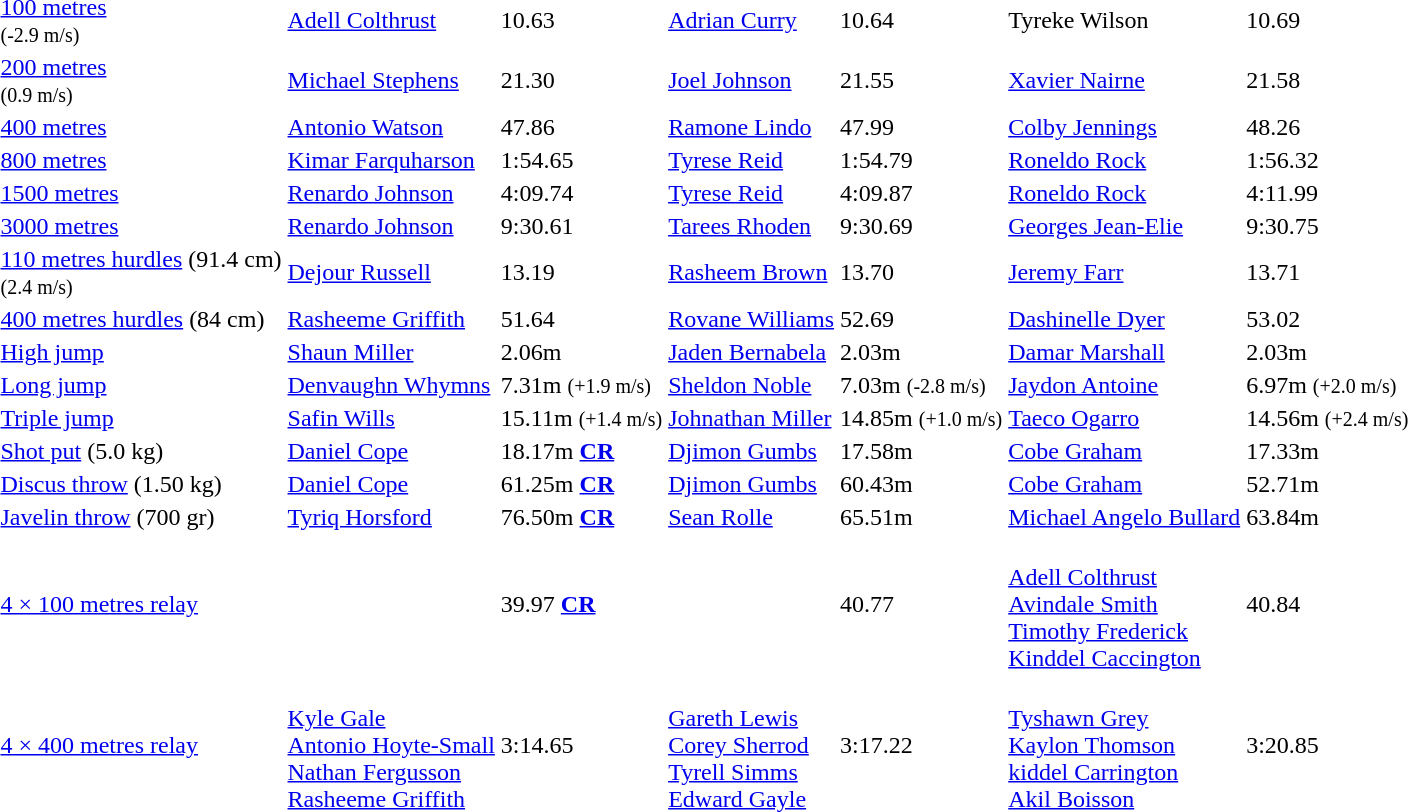<table>
<tr>
<td><a href='#'>100 metres</a> <br> <small>(-2.9 m/s)</small></td>
<td align=left><a href='#'>Adell Colthrust</a> <br> </td>
<td>10.63</td>
<td align=left><a href='#'>Adrian Curry</a> <br> </td>
<td>10.64</td>
<td align=left>Tyreke Wilson <br> </td>
<td>10.69</td>
</tr>
<tr>
<td><a href='#'>200 metres</a> <br> <small>(0.9 m/s)</small></td>
<td align=left><a href='#'>Michael Stephens</a> <br> </td>
<td>21.30</td>
<td align=left><a href='#'>Joel Johnson</a> <br> </td>
<td>21.55</td>
<td align=left><a href='#'>Xavier Nairne</a> <br> </td>
<td>21.58</td>
</tr>
<tr>
<td><a href='#'>400 metres</a></td>
<td align=left><a href='#'>Antonio Watson</a> <br> </td>
<td>47.86</td>
<td align=left><a href='#'>Ramone Lindo</a> <br> </td>
<td>47.99</td>
<td align=left><a href='#'>Colby Jennings</a> <br> </td>
<td>48.26</td>
</tr>
<tr>
<td><a href='#'>800 metres</a></td>
<td align=left><a href='#'>Kimar Farquharson</a> <br> </td>
<td>1:54.65</td>
<td align=left><a href='#'>Tyrese Reid</a> <br> </td>
<td>1:54.79</td>
<td align=left><a href='#'>Roneldo Rock</a> <br> </td>
<td>1:56.32</td>
</tr>
<tr>
<td><a href='#'>1500 metres</a></td>
<td align=left><a href='#'>Renardo Johnson</a> <br> </td>
<td>4:09.74</td>
<td align=left><a href='#'>Tyrese Reid</a> <br> </td>
<td>4:09.87</td>
<td align=left><a href='#'>Roneldo Rock</a> <br> </td>
<td>4:11.99</td>
</tr>
<tr>
<td><a href='#'>3000 metres</a></td>
<td align=left><a href='#'>Renardo Johnson</a> <br> </td>
<td>9:30.61</td>
<td align=left><a href='#'>Tarees Rhoden</a> <br> </td>
<td>9:30.69</td>
<td align=left><a href='#'>Georges Jean-Elie</a> <br> </td>
<td>9:30.75</td>
</tr>
<tr>
<td><a href='#'>110 metres hurdles</a> (91.4 cm) <br> <small>(2.4 m/s)</small></td>
<td align=left><a href='#'>Dejour Russell</a> <br> </td>
<td>13.19</td>
<td align=left><a href='#'>Rasheem Brown</a> <br> </td>
<td>13.70</td>
<td align=left><a href='#'>Jeremy Farr</a> <br> </td>
<td>13.71</td>
</tr>
<tr>
<td><a href='#'>400 metres hurdles</a> (84 cm)</td>
<td align=left><a href='#'>Rasheeme Griffith</a> <br> </td>
<td>51.64</td>
<td align=left><a href='#'>Rovane Williams</a> <br> </td>
<td>52.69</td>
<td align=left><a href='#'>Dashinelle Dyer</a> <br> </td>
<td>53.02</td>
</tr>
<tr>
<td><a href='#'>High jump</a></td>
<td align=left><a href='#'>Shaun Miller</a> <br> </td>
<td>2.06m</td>
<td align=left><a href='#'>Jaden Bernabela</a> <br> </td>
<td>2.03m</td>
<td align=left><a href='#'>Damar Marshall</a> <br> </td>
<td>2.03m</td>
</tr>
<tr>
<td><a href='#'>Long jump</a></td>
<td align=left><a href='#'>Denvaughn Whymns</a> <br> </td>
<td>7.31m <small>(+1.9 m/s)</small></td>
<td align=left><a href='#'>Sheldon Noble</a> <br> </td>
<td>7.03m <small>(-2.8 m/s)</small></td>
<td align=left><a href='#'>Jaydon Antoine</a> <br> </td>
<td>6.97m <small>(+2.0 m/s)</small></td>
</tr>
<tr>
<td><a href='#'>Triple jump</a></td>
<td align=left><a href='#'>Safin Wills</a> <br> </td>
<td>15.11m <small>(+1.4 m/s)</small></td>
<td align=left><a href='#'>Johnathan Miller</a> <br> </td>
<td>14.85m <small>(+1.0 m/s)</small></td>
<td align=left><a href='#'>Taeco Ogarro</a> <br> </td>
<td>14.56m <small>(+2.4 m/s)</small></td>
</tr>
<tr>
<td><a href='#'>Shot put</a> (5.0 kg)</td>
<td align=left><a href='#'>Daniel Cope</a> <br> </td>
<td>18.17m <strong><a href='#'>CR</a></strong></td>
<td align=left><a href='#'>Djimon Gumbs</a> <br> </td>
<td>17.58m</td>
<td align=left><a href='#'>Cobe Graham</a> <br> </td>
<td>17.33m</td>
</tr>
<tr>
<td><a href='#'>Discus throw</a> (1.50 kg)</td>
<td align=left><a href='#'>Daniel Cope</a> <br> </td>
<td>61.25m <strong><a href='#'>CR</a></strong></td>
<td align=left><a href='#'>Djimon Gumbs</a> <br> </td>
<td>60.43m</td>
<td align=left><a href='#'>Cobe Graham</a> <br> </td>
<td>52.71m</td>
</tr>
<tr>
<td><a href='#'>Javelin throw</a> (700 gr)</td>
<td align=left><a href='#'>Tyriq Horsford</a> <br> </td>
<td>76.50m <strong><a href='#'>CR</a></strong></td>
<td align=left><a href='#'>Sean Rolle</a> <br> </td>
<td>65.51m</td>
<td align=left><a href='#'>Michael Angelo Bullard</a> <br> </td>
<td>63.84m</td>
</tr>
<tr>
<td><a href='#'>4 × 100 metres relay</a></td>
<td align=left></td>
<td>39.97 <strong><a href='#'>CR</a></strong></td>
<td align=left></td>
<td>40.77</td>
<td align=left> <br> <a href='#'>Adell Colthrust</a> <br> <a href='#'>Avindale Smith</a> <br> <a href='#'>Timothy Frederick</a> <br> <a href='#'>Kinddel Caccington</a></td>
<td>40.84</td>
</tr>
<tr>
<td><a href='#'>4 × 400 metres relay</a></td>
<td align=left> <br> <a href='#'>Kyle Gale</a> <br> <a href='#'>Antonio Hoyte-Small</a> <br> <a href='#'>Nathan Fergusson</a> <br> <a href='#'>Rasheeme Griffith</a></td>
<td>3:14.65</td>
<td align=left> <br> <a href='#'>Gareth Lewis</a> <br> <a href='#'>Corey Sherrod</a> <br> <a href='#'>Tyrell Simms</a> <br> <a href='#'>Edward Gayle</a></td>
<td>3:17.22</td>
<td align=left> <br> <a href='#'>Tyshawn Grey</a> <br> <a href='#'>Kaylon Thomson</a> <br> <a href='#'>kiddel Carrington</a> <br> <a href='#'>Akil Boisson</a></td>
<td>3:20.85</td>
</tr>
</table>
